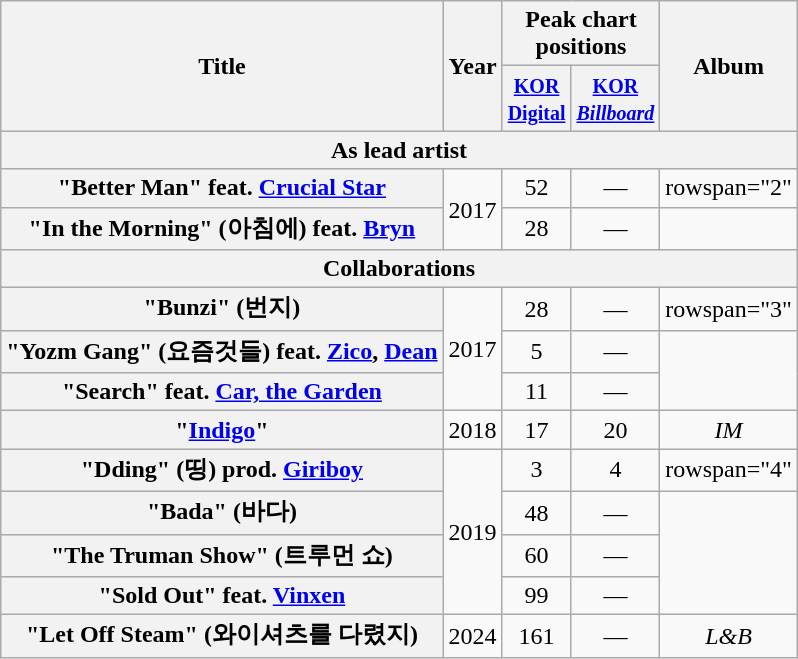<table class="wikitable plainrowheaders" style="text-align:center;">
<tr>
<th scope="col" rowspan="2">Title</th>
<th scope="col" rowspan="2">Year</th>
<th scope="col" colspan="2">Peak chart <br> positions</th>
<th scope="col" rowspan="2">Album</th>
</tr>
<tr>
<th><small><a href='#'>KOR<br>Digital</a></small><br></th>
<th><small><a href='#'>KOR<br><em>Billboard</em></a></small><br></th>
</tr>
<tr>
<th scope="col" colspan="5">As lead artist</th>
</tr>
<tr>
<th scope="row">"Better Man" feat. <a href='#'>Crucial Star</a></th>
<td rowspan="2">2017</td>
<td>52</td>
<td>—</td>
<td>rowspan="2" </td>
</tr>
<tr>
<th scope="row">"In the Morning" (아침에) feat. <a href='#'>Bryn</a></th>
<td>28</td>
<td>—</td>
</tr>
<tr>
<th scope="col" colspan="5">Collaborations</th>
</tr>
<tr>
<th scope="row">"Bunzi" (번지)<br></th>
<td rowspan="3">2017</td>
<td>28</td>
<td>—</td>
<td>rowspan="3" </td>
</tr>
<tr>
<th scope="row">"Yozm Gang" (요즘것들) feat. <a href='#'>Zico</a>, <a href='#'>Dean</a><br></th>
<td>5</td>
<td>—</td>
</tr>
<tr>
<th scope="row">"Search" feat. <a href='#'>Car, the Garden</a><br></th>
<td>11</td>
<td>—</td>
</tr>
<tr>
<th scope="row">"<a href='#'>Indigo</a>"<br></th>
<td>2018</td>
<td>17</td>
<td>20</td>
<td><em>IM</em></td>
</tr>
<tr>
<th scope="row">"Dding" (띵) prod. <a href='#'>Giriboy</a><br></th>
<td rowspan="4">2019</td>
<td>3</td>
<td>4</td>
<td>rowspan="4" </td>
</tr>
<tr>
<th scope="row">"Bada" (바다)<br></th>
<td>48</td>
<td>—</td>
</tr>
<tr>
<th scope="row">"The Truman Show" (트루먼 쇼)<br></th>
<td>60</td>
<td>—</td>
</tr>
<tr>
<th scope="row">"Sold Out" feat. <a href='#'>Vinxen</a></th>
<td>99</td>
<td>—</td>
</tr>
<tr>
<th scope="row">"Let Off Steam" (와이셔츠를 다렸지)<br></th>
<td>2024</td>
<td>161</td>
<td>—</td>
<td><em>L&B</em></td>
</tr>
</table>
